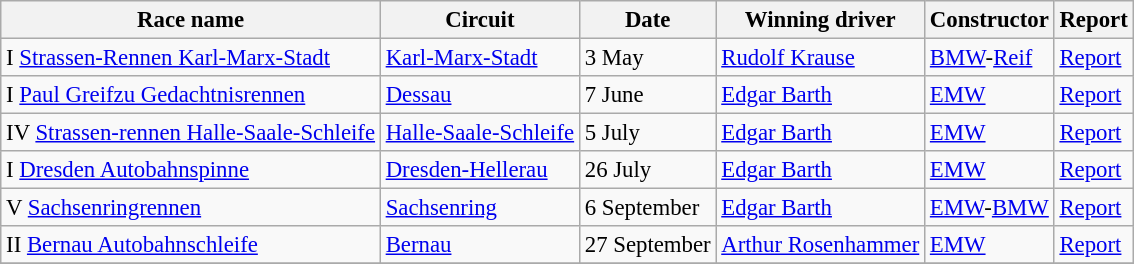<table class="wikitable" style="font-size:95%">
<tr>
<th>Race name</th>
<th>Circuit</th>
<th>Date</th>
<th>Winning driver</th>
<th>Constructor</th>
<th>Report</th>
</tr>
<tr>
<td> I <a href='#'>Strassen-Rennen Karl-Marx-Stadt</a></td>
<td><a href='#'>Karl-Marx-Stadt</a></td>
<td>3 May</td>
<td> <a href='#'>Rudolf Krause</a></td>
<td> <a href='#'>BMW</a>-<a href='#'>Reif</a></td>
<td><a href='#'>Report</a></td>
</tr>
<tr>
<td> I <a href='#'>Paul Greifzu Gedachtnisrennen</a></td>
<td><a href='#'>Dessau</a></td>
<td>7 June</td>
<td> <a href='#'>Edgar Barth</a></td>
<td> <a href='#'>EMW</a></td>
<td><a href='#'>Report</a></td>
</tr>
<tr>
<td> IV <a href='#'>Strassen-rennen Halle-Saale-Schleife</a></td>
<td><a href='#'>Halle-Saale-Schleife</a></td>
<td>5 July</td>
<td> <a href='#'>Edgar Barth</a></td>
<td> <a href='#'>EMW</a></td>
<td><a href='#'>Report</a></td>
</tr>
<tr>
<td> I <a href='#'>Dresden Autobahnspinne</a></td>
<td><a href='#'>Dresden-Hellerau</a></td>
<td>26 July</td>
<td> <a href='#'>Edgar Barth</a></td>
<td> <a href='#'>EMW</a></td>
<td><a href='#'>Report</a></td>
</tr>
<tr>
<td> V <a href='#'>Sachsenringrennen</a></td>
<td><a href='#'>Sachsenring</a></td>
<td>6 September</td>
<td> <a href='#'>Edgar Barth</a></td>
<td> <a href='#'>EMW</a>-<a href='#'>BMW</a></td>
<td><a href='#'>Report</a></td>
</tr>
<tr>
<td> II <a href='#'>Bernau Autobahnschleife</a></td>
<td><a href='#'>Bernau</a></td>
<td>27 September</td>
<td> <a href='#'>Arthur Rosenhammer</a></td>
<td> <a href='#'>EMW</a></td>
<td><a href='#'>Report</a></td>
</tr>
<tr>
</tr>
</table>
